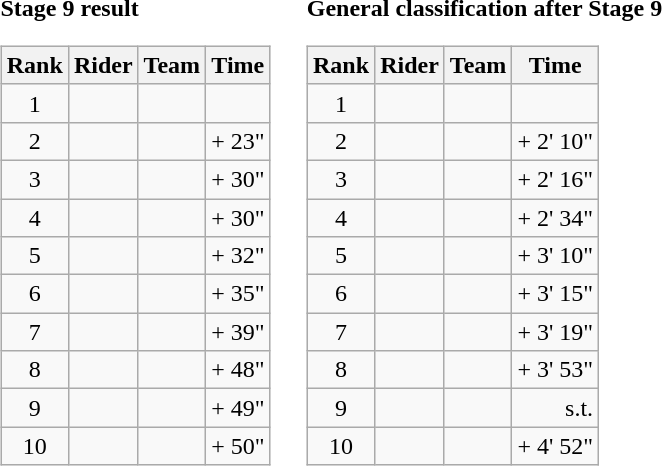<table>
<tr>
<td><strong>Stage 9 result</strong><br><table class="wikitable">
<tr>
<th scope="col">Rank</th>
<th scope="col">Rider</th>
<th scope="col">Team</th>
<th scope="col">Time</th>
</tr>
<tr>
<td style="text-align:center;">1</td>
<td></td>
<td></td>
<td style="text-align:right;"></td>
</tr>
<tr>
<td style="text-align:center;">2</td>
<td></td>
<td></td>
<td style="text-align:right;">+ 23"</td>
</tr>
<tr>
<td style="text-align:center;">3</td>
<td></td>
<td></td>
<td style="text-align:right;">+ 30"</td>
</tr>
<tr>
<td style="text-align:center;">4</td>
<td></td>
<td></td>
<td style="text-align:right;">+ 30"</td>
</tr>
<tr>
<td style="text-align:center;">5</td>
<td></td>
<td></td>
<td style="text-align:right;">+ 32"</td>
</tr>
<tr>
<td style="text-align:center;">6</td>
<td></td>
<td></td>
<td style="text-align:right;">+ 35"</td>
</tr>
<tr>
<td style="text-align:center;">7</td>
<td></td>
<td></td>
<td style="text-align:right;">+ 39"</td>
</tr>
<tr>
<td style="text-align:center;">8</td>
<td></td>
<td></td>
<td style="text-align:right;">+ 48"</td>
</tr>
<tr>
<td style="text-align:center;">9</td>
<td></td>
<td></td>
<td style="text-align:right;">+ 49"</td>
</tr>
<tr>
<td style="text-align:center;">10</td>
<td></td>
<td></td>
<td style="text-align:right;">+ 50"</td>
</tr>
</table>
</td>
<td></td>
<td><strong>General classification after Stage 9</strong><br><table class="wikitable">
<tr>
<th scope="col">Rank</th>
<th scope="col">Rider</th>
<th scope="col">Team</th>
<th scope="col">Time</th>
</tr>
<tr>
<td style="text-align:center;">1</td>
<td></td>
<td></td>
<td style="text-align:right;"></td>
</tr>
<tr>
<td style="text-align:center;">2</td>
<td></td>
<td></td>
<td style="text-align:right;">+ 2' 10"</td>
</tr>
<tr>
<td style="text-align:center;">3</td>
<td></td>
<td></td>
<td style="text-align:right;">+ 2' 16"</td>
</tr>
<tr>
<td style="text-align:center;">4</td>
<td></td>
<td></td>
<td style="text-align:right;">+ 2' 34"</td>
</tr>
<tr>
<td style="text-align:center;">5</td>
<td></td>
<td></td>
<td style="text-align:right;">+ 3' 10"</td>
</tr>
<tr>
<td style="text-align:center;">6</td>
<td></td>
<td></td>
<td style="text-align:right;">+ 3' 15"</td>
</tr>
<tr>
<td style="text-align:center;">7</td>
<td></td>
<td></td>
<td style="text-align:right;">+ 3' 19"</td>
</tr>
<tr>
<td style="text-align:center;">8</td>
<td></td>
<td></td>
<td style="text-align:right;">+ 3' 53"</td>
</tr>
<tr>
<td style="text-align:center;">9</td>
<td></td>
<td></td>
<td style="text-align:right;">s.t.</td>
</tr>
<tr>
<td style="text-align:center;">10</td>
<td></td>
<td></td>
<td style="text-align:right;">+ 4' 52"</td>
</tr>
</table>
</td>
</tr>
</table>
